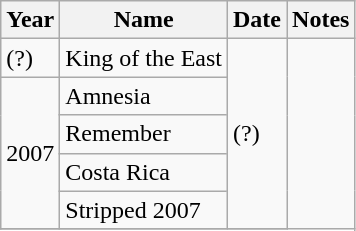<table class="wikitable">
<tr>
<th>Year</th>
<th>Name</th>
<th>Date</th>
<th>Notes</th>
</tr>
<tr>
<td>(?)</td>
<td>King of the East</td>
<td rowspan="5">(?)</td>
</tr>
<tr>
<td rowspan="4">2007</td>
<td>Amnesia</td>
</tr>
<tr>
<td>Remember</td>
</tr>
<tr>
<td>Costa Rica</td>
</tr>
<tr>
<td>Stripped 2007</td>
</tr>
<tr>
</tr>
</table>
